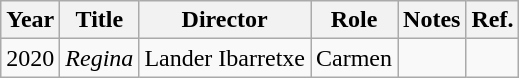<table class="wikitable sortable">
<tr>
<th>Year</th>
<th>Title</th>
<th>Director</th>
<th>Role</th>
<th class="unsortable">Notes</th>
<th>Ref.</th>
</tr>
<tr>
<td>2020</td>
<td><em>Regina</em></td>
<td>Lander Ibarretxe</td>
<td>Carmen</td>
<td></td>
<td></td>
</tr>
</table>
